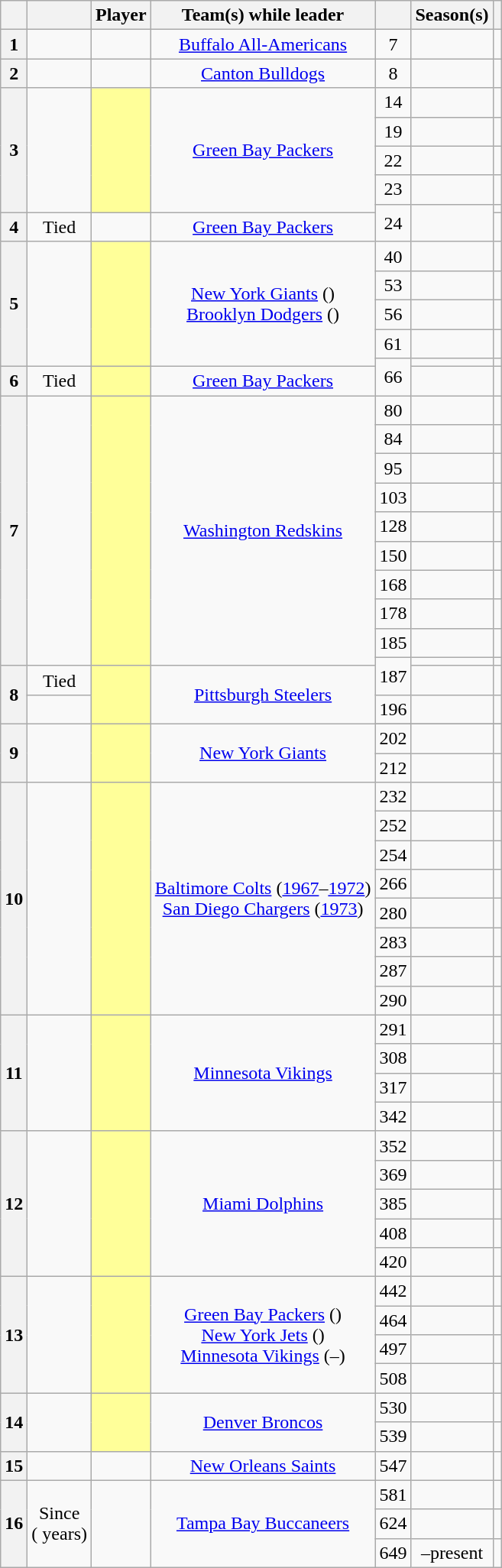<table class="wikitable" style="text-align:center;">
<tr>
<th scope=col></th>
<th scope=col></th>
<th scope=col>Player</th>
<th scope=col>Team(s) while leader</th>
<th scope=col></th>
<th scope=col>Season(s)</th>
<th scope=col class="unsortable"></th>
</tr>
<tr>
<th scope=row>1</th>
<td></td>
<td></td>
<td><a href='#'>Buffalo All-Americans</a></td>
<td>7</td>
<td></td>
<td></td>
</tr>
<tr>
<th scope=row>2</th>
<td></td>
<td></td>
<td><a href='#'>Canton Bulldogs</a></td>
<td>8</td>
<td></td>
<td></td>
</tr>
<tr>
<th scope=rowgroup rowspan=5>3</th>
<td rowspan=5></td>
<td style="background:#FFFF99;" rowspan=5></td>
<td rowspan="5"><a href='#'>Green Bay Packers</a></td>
<td>14</td>
<td></td>
<td></td>
</tr>
<tr>
<td>19</td>
<td></td>
<td></td>
</tr>
<tr>
<td>22</td>
<td></td>
<td></td>
</tr>
<tr>
<td>23</td>
<td></td>
<td></td>
</tr>
<tr>
<td rowspan=2>24</td>
<td rowspan=2></td>
<td></td>
</tr>
<tr>
<th scope=row>4</th>
<td>Tied </td>
<td></td>
<td><a href='#'>Green Bay Packers</a></td>
<td></td>
</tr>
<tr>
<th scope=rowgroup rowspan=5>5</th>
<td rowspan=5></td>
<td rowspan="5" style="background:#FFFF99;"></td>
<td rowspan=5><a href='#'>New York Giants</a> () <br> <a href='#'>Brooklyn Dodgers</a> ()</td>
<td>40</td>
<td></td>
<td></td>
</tr>
<tr>
<td>53</td>
<td></td>
<td></td>
</tr>
<tr>
<td>56</td>
<td></td>
<td></td>
</tr>
<tr>
<td>61</td>
<td></td>
<td></td>
</tr>
<tr>
<td rowspan=2>66</td>
<td></td>
<td></td>
</tr>
<tr>
<th scope=row>6</th>
<td>Tied </td>
<td style="background:#FFFF99;"></td>
<td><a href='#'>Green Bay Packers</a></td>
<td></td>
<td></td>
</tr>
<tr>
<th scope=rowgroup rowspan=10>7</th>
<td rowspan=10></td>
<td style="background:#FFFF99;" rowspan=10></td>
<td rowspan=10><a href='#'>Washington Redskins</a></td>
<td>80</td>
<td></td>
<td></td>
</tr>
<tr>
<td>84</td>
<td></td>
<td></td>
</tr>
<tr>
<td>95</td>
<td></td>
<td></td>
</tr>
<tr>
<td>103</td>
<td></td>
<td></td>
</tr>
<tr>
<td>128</td>
<td></td>
<td></td>
</tr>
<tr>
<td>150</td>
<td></td>
<td></td>
</tr>
<tr>
<td>168</td>
<td></td>
<td></td>
</tr>
<tr>
<td>178</td>
<td></td>
<td></td>
</tr>
<tr>
<td>185</td>
<td></td>
<td></td>
</tr>
<tr>
<td rowspan=2>187</td>
<td></td>
<td></td>
</tr>
<tr>
<th scope=rowgroup rowspan=2>8</th>
<td>Tied </td>
<td rowspan="2" style="background:#FFFF99;"></td>
<td rowspan=2><a href='#'>Pittsburgh Steelers</a></td>
<td></td>
<td></td>
</tr>
<tr>
<td></td>
<td>196</td>
<td></td>
<td></td>
</tr>
<tr>
<th scope=rowgroup rowspan=3>9</th>
<td rowspan=3></td>
<td style="background:#FFFF99;" rowspan=3></td>
<td rowspan=3><a href='#'>New York Giants</a></td>
</tr>
<tr>
<td>202</td>
<td></td>
<td></td>
</tr>
<tr>
<td>212</td>
<td></td>
<td></td>
</tr>
<tr>
<th scope=rowgroup rowspan=8>10</th>
<td rowspan=8></td>
<td style="background:#FFFF99;" rowspan=8></td>
<td rowspan=8><a href='#'>Baltimore Colts</a> (<a href='#'>1967</a>–<a href='#'>1972</a>)<br><a href='#'>San Diego Chargers</a> (<a href='#'>1973</a>)</td>
<td>232</td>
<td></td>
<td></td>
</tr>
<tr>
<td>252</td>
<td></td>
<td></td>
</tr>
<tr>
<td>254</td>
<td></td>
<td></td>
</tr>
<tr>
<td>266</td>
<td></td>
<td></td>
</tr>
<tr>
<td>280</td>
<td></td>
<td></td>
</tr>
<tr>
<td>283</td>
<td></td>
<td></td>
</tr>
<tr>
<td>287</td>
<td></td>
<td></td>
</tr>
<tr>
<td>290</td>
<td></td>
<td></td>
</tr>
<tr>
<th scope=rowgroup rowspan=4>11</th>
<td rowspan=4></td>
<td style="background:#FFFF99;" rowspan=4></td>
<td rowspan=4><a href='#'>Minnesota Vikings</a></td>
<td>291</td>
<td></td>
<td></td>
</tr>
<tr>
<td>308</td>
<td></td>
<td></td>
</tr>
<tr>
<td>317</td>
<td></td>
<td></td>
</tr>
<tr>
<td>342</td>
<td></td>
<td></td>
</tr>
<tr>
<th scope=rowgroup rowspan=5>12</th>
<td rowspan=5></td>
<td style="background:#FFFF99;" rowspan=5></td>
<td rowspan=5><a href='#'>Miami Dolphins</a></td>
<td>352</td>
<td></td>
<td></td>
</tr>
<tr>
<td>369</td>
<td></td>
<td></td>
</tr>
<tr>
<td>385</td>
<td></td>
<td></td>
</tr>
<tr>
<td>408</td>
<td></td>
<td></td>
</tr>
<tr>
<td>420</td>
<td></td>
<td></td>
</tr>
<tr>
<th scope=rowgroup rowspan=4>13</th>
<td rowspan=4></td>
<td style="background:#FFFF99;" rowspan=4></td>
<td rowspan=4><a href='#'>Green Bay Packers</a> ()<br><a href='#'>New York Jets</a> ()<br><a href='#'>Minnesota Vikings</a> (–)</td>
<td>442</td>
<td></td>
<td></td>
</tr>
<tr>
<td>464</td>
<td></td>
<td></td>
</tr>
<tr>
<td>497</td>
<td></td>
<td></td>
</tr>
<tr>
<td>508</td>
<td></td>
<td></td>
</tr>
<tr>
<th scope=rowgroup rowspan=2>14</th>
<td rowspan=2></td>
<td style="background:#FFFF99;" rowspan=2> </td>
<td rowspan=2><a href='#'>Denver Broncos</a></td>
<td>530</td>
<td></td>
<td></td>
</tr>
<tr>
<td>539</td>
<td></td>
<td></td>
</tr>
<tr>
<th scope=row>15</th>
<td></td>
<td></td>
<td><a href='#'>New Orleans Saints</a></td>
<td>547</td>
<td></td>
<td></td>
</tr>
<tr>
<th scope=rowgroup rowspan=3>16</th>
<td rowspan=3>Since  <br>( years)</td>
<td rowspan=3></td>
<td rowspan=3><a href='#'>Tampa Bay Buccaneers</a></td>
<td>581</td>
<td></td>
<td></td>
</tr>
<tr>
<td>624</td>
<td></td>
<td></td>
</tr>
<tr>
<td>649</td>
<td>–present</td>
<td></td>
</tr>
</table>
